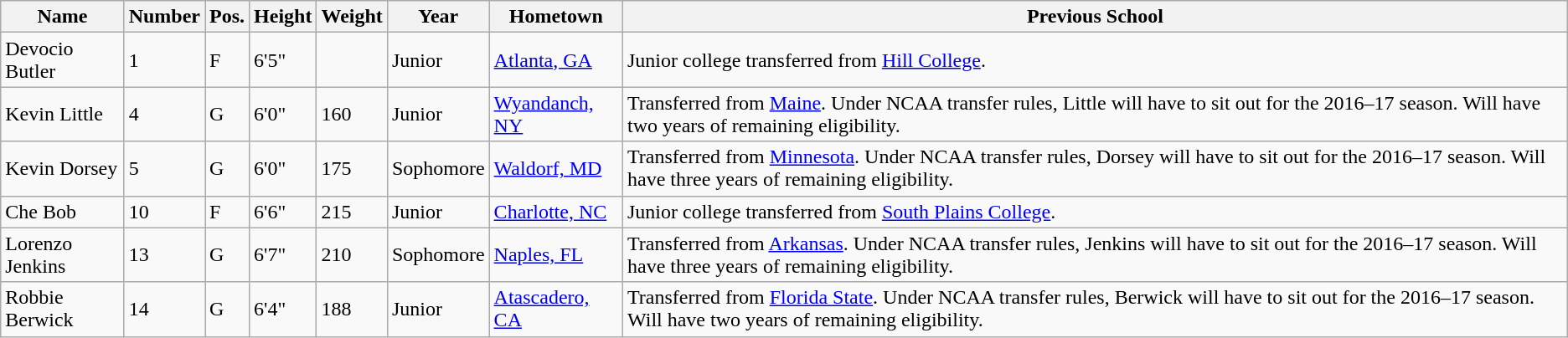<table class="wikitable sortable" border="1">
<tr>
<th>Name</th>
<th>Number</th>
<th>Pos.</th>
<th>Height</th>
<th>Weight</th>
<th>Year</th>
<th>Hometown</th>
<th class="unsortable">Previous School</th>
</tr>
<tr>
<td>Devocio Butler</td>
<td>1</td>
<td>F</td>
<td>6'5"</td>
<td></td>
<td>Junior</td>
<td><a href='#'>Atlanta, GA</a></td>
<td>Junior college transferred from <a href='#'>Hill College</a>.</td>
</tr>
<tr>
<td>Kevin Little</td>
<td>4</td>
<td>G</td>
<td>6'0"</td>
<td>160</td>
<td>Junior</td>
<td><a href='#'>Wyandanch, NY</a></td>
<td>Transferred from <a href='#'>Maine</a>. Under NCAA transfer rules, Little will have to sit out for the 2016–17 season. Will have two years of remaining eligibility.</td>
</tr>
<tr>
<td>Kevin Dorsey</td>
<td>5</td>
<td>G</td>
<td>6'0"</td>
<td>175</td>
<td>Sophomore</td>
<td><a href='#'>Waldorf, MD</a></td>
<td>Transferred from <a href='#'>Minnesota</a>. Under NCAA transfer rules, Dorsey will have to sit out for the 2016–17 season. Will have three years of remaining eligibility.</td>
</tr>
<tr>
<td>Che Bob</td>
<td>10</td>
<td>F</td>
<td>6'6"</td>
<td>215</td>
<td>Junior</td>
<td><a href='#'>Charlotte, NC</a></td>
<td>Junior college transferred from <a href='#'>South Plains College</a>.</td>
</tr>
<tr>
<td>Lorenzo Jenkins</td>
<td>13</td>
<td>G</td>
<td>6'7"</td>
<td>210</td>
<td>Sophomore</td>
<td><a href='#'>Naples, FL</a></td>
<td>Transferred from <a href='#'>Arkansas</a>. Under NCAA transfer rules, Jenkins will have to sit out for the 2016–17 season. Will have three years of remaining eligibility.</td>
</tr>
<tr>
<td>Robbie Berwick</td>
<td>14</td>
<td>G</td>
<td>6'4"</td>
<td>188</td>
<td>Junior</td>
<td><a href='#'>Atascadero, CA</a></td>
<td>Transferred from <a href='#'>Florida State</a>. Under NCAA transfer rules, Berwick will have to sit out for the 2016–17 season. Will have two years of remaining eligibility.</td>
</tr>
</table>
